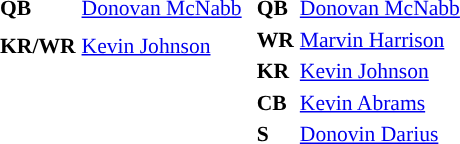<table style="font-size:.9em;">
<tr>
<td valign="top"><br><table>
<tr>
<th colspan="2"></th>
</tr>
<tr>
<td><strong>QB</strong></td>
<td><a href='#'>Donovan McNabb</a></td>
</tr>
<tr>
<th colspan="2"></th>
</tr>
<tr>
<td><strong>KR/WR</strong></td>
<td><a href='#'>Kevin Johnson</a></td>
</tr>
</table>
</td>
<td valign="top"><br><table>
<tr>
<th colspan="2"></th>
</tr>
<tr>
<td><strong>QB</strong></td>
<td><a href='#'>Donovan McNabb</a></td>
</tr>
<tr>
<td><strong>WR</strong></td>
<td><a href='#'>Marvin Harrison</a></td>
</tr>
<tr>
<td><strong>KR</strong></td>
<td><a href='#'>Kevin Johnson</a></td>
</tr>
<tr>
<td><strong>CB</strong></td>
<td><a href='#'>Kevin Abrams</a></td>
</tr>
<tr>
<td><strong>S</strong></td>
<td><a href='#'>Donovin Darius</a></td>
</tr>
</table>
</td>
</tr>
</table>
